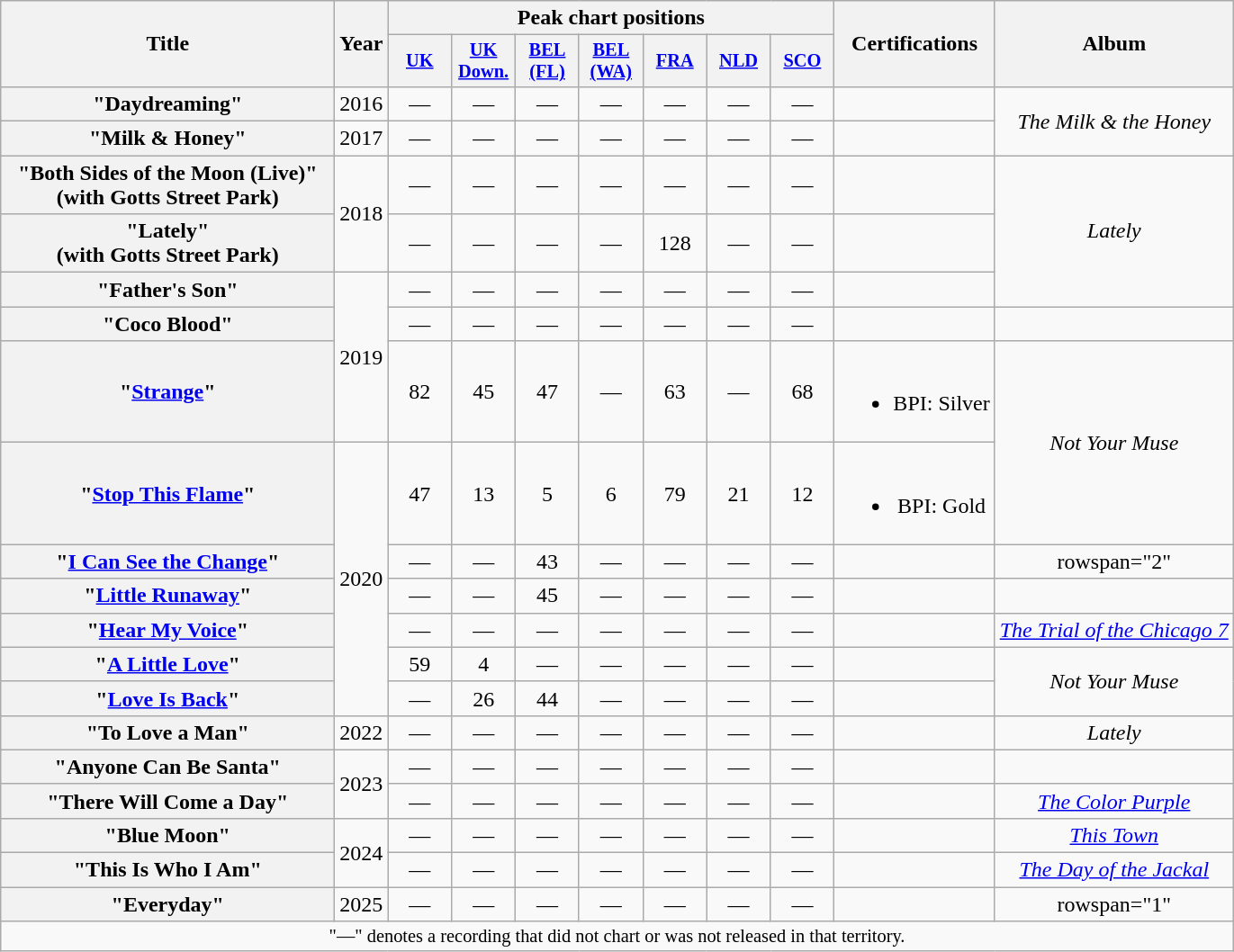<table class="wikitable plainrowheaders" style="text-align:center;">
<tr>
<th scope="col" rowspan="2" style="width:15em;">Title</th>
<th scope="col" rowspan="2" style="width:1em;">Year</th>
<th scope="col" colspan="7">Peak chart positions</th>
<th scope="col" rowspan="2">Certifications</th>
<th scope="col" rowspan="2">Album</th>
</tr>
<tr>
<th scope="col" style="width:3em;font-size:85%;"><a href='#'>UK</a><br></th>
<th scope="col" style="width:3em;font-size:85%;"><a href='#'>UK<br>Down.</a><br></th>
<th scope="col" style="width:3em;font-size:85%;"><a href='#'>BEL<br>(FL)</a><br></th>
<th scope="col" style="width:3em;font-size:85%;"><a href='#'>BEL<br>(WA)</a><br></th>
<th scope="col" style="width:3em;font-size:85%;"><a href='#'>FRA</a><br></th>
<th scope="col" style="width:3em;font-size:85%;"><a href='#'>NLD</a><br></th>
<th scope="col" style="width:3em;font-size:85%;"><a href='#'>SCO</a><br></th>
</tr>
<tr>
<th scope="row">"Daydreaming"</th>
<td>2016</td>
<td>—</td>
<td>—</td>
<td>—</td>
<td>—</td>
<td>—</td>
<td>—</td>
<td>—</td>
<td></td>
<td rowspan="2"><em>The Milk & the Honey</em></td>
</tr>
<tr>
<th scope="row">"Milk & Honey"</th>
<td>2017</td>
<td>—</td>
<td>—</td>
<td>—</td>
<td>—</td>
<td>—</td>
<td>—</td>
<td>—</td>
<td></td>
</tr>
<tr>
<th scope="row">"Both Sides of the Moon (Live)"<br><span>(with Gotts Street Park)</span></th>
<td rowspan="2">2018</td>
<td>—</td>
<td>—</td>
<td>—</td>
<td>—</td>
<td>—</td>
<td>—</td>
<td>—</td>
<td></td>
<td rowspan="3"><em>Lately</em></td>
</tr>
<tr>
<th scope="row">"Lately"<br><span>(with Gotts Street Park)</span></th>
<td>—</td>
<td>—</td>
<td>—</td>
<td>—</td>
<td>128</td>
<td>—</td>
<td>—</td>
<td></td>
</tr>
<tr>
<th scope="row">"Father's Son"</th>
<td rowspan="3">2019</td>
<td>—</td>
<td>—</td>
<td>—</td>
<td>—</td>
<td>—</td>
<td>—</td>
<td>—</td>
<td></td>
</tr>
<tr>
<th scope="row">"Coco Blood"</th>
<td>—</td>
<td>—</td>
<td>—</td>
<td>—</td>
<td>—</td>
<td>—</td>
<td>—</td>
<td></td>
<td></td>
</tr>
<tr>
<th scope="row">"<a href='#'>Strange</a>"</th>
<td>82</td>
<td>45</td>
<td>47</td>
<td>—</td>
<td>63</td>
<td>—</td>
<td>68</td>
<td><br><ul><li>BPI: Silver</li></ul></td>
<td rowspan="2"><em>Not Your Muse</em></td>
</tr>
<tr>
<th scope="row">"<a href='#'>Stop This Flame</a>"</th>
<td rowspan="6">2020</td>
<td>47</td>
<td>13</td>
<td>5</td>
<td>6</td>
<td>79</td>
<td>21</td>
<td>12</td>
<td><br><ul><li>BPI: Gold</li></ul></td>
</tr>
<tr>
<th scope="row">"<a href='#'>I Can See the Change</a>"</th>
<td>—</td>
<td>—</td>
<td>43</td>
<td>—</td>
<td>—</td>
<td>—</td>
<td>—</td>
<td></td>
<td>rowspan="2" </td>
</tr>
<tr>
<th scope="row">"<a href='#'>Little Runaway</a>"</th>
<td>—</td>
<td>—</td>
<td>45</td>
<td>—</td>
<td>—</td>
<td>—</td>
<td>—</td>
<td></td>
</tr>
<tr>
<th scope="row">"<a href='#'>Hear My Voice</a>"<br></th>
<td>—</td>
<td>—</td>
<td>—</td>
<td>—</td>
<td>—</td>
<td>—</td>
<td>—</td>
<td></td>
<td><em><a href='#'>The Trial of the Chicago 7</a></em></td>
</tr>
<tr>
<th scope="row">"<a href='#'>A Little Love</a>"</th>
<td>59</td>
<td>4</td>
<td>—</td>
<td>—</td>
<td>—</td>
<td>—</td>
<td>—</td>
<td></td>
<td rowspan="2"><em>Not Your Muse</em></td>
</tr>
<tr>
<th scope="row">"<a href='#'>Love Is Back</a>"</th>
<td>—</td>
<td>26</td>
<td>44</td>
<td>—</td>
<td>—</td>
<td>—</td>
<td>—</td>
<td></td>
</tr>
<tr>
<th scope="row">"To Love a Man"</th>
<td rowspan="1">2022</td>
<td>—</td>
<td>—</td>
<td>—</td>
<td>—</td>
<td>—</td>
<td>—</td>
<td>—</td>
<td></td>
<td><em>Lately</em></td>
</tr>
<tr>
<th scope="row">"Anyone Can Be Santa"</th>
<td rowspan="2">2023</td>
<td>—</td>
<td>—</td>
<td>—</td>
<td>—</td>
<td>—</td>
<td>—</td>
<td>—</td>
<td></td>
<td></td>
</tr>
<tr>
<th scope="row">"There Will Come a Day"</th>
<td>—</td>
<td>—</td>
<td>—</td>
<td>—</td>
<td>—</td>
<td>—</td>
<td>—</td>
<td></td>
<td><em><a href='#'>The Color Purple</a></em></td>
</tr>
<tr>
<th scope="row">"Blue Moon"</th>
<td rowspan="2">2024</td>
<td>—</td>
<td>—</td>
<td>—</td>
<td>—</td>
<td>—</td>
<td>—</td>
<td>—</td>
<td></td>
<td><em><a href='#'>This Town</a></em></td>
</tr>
<tr>
<th scope="row">"This Is Who I Am"</th>
<td>—</td>
<td>—</td>
<td>—</td>
<td>—</td>
<td>—</td>
<td>—</td>
<td>—</td>
<td></td>
<td><em><a href='#'>The Day of the Jackal</a></em></td>
</tr>
<tr>
<th scope="row">"Everyday"</th>
<td rowspan="1">2025</td>
<td>—</td>
<td>—</td>
<td>—</td>
<td>—</td>
<td>—</td>
<td>—</td>
<td>—</td>
<td></td>
<td>rowspan="1" </td>
</tr>
<tr>
<td colspan="11" style="font-size:85%">"—" denotes a recording that did not chart or was not released in that territory.</td>
</tr>
</table>
